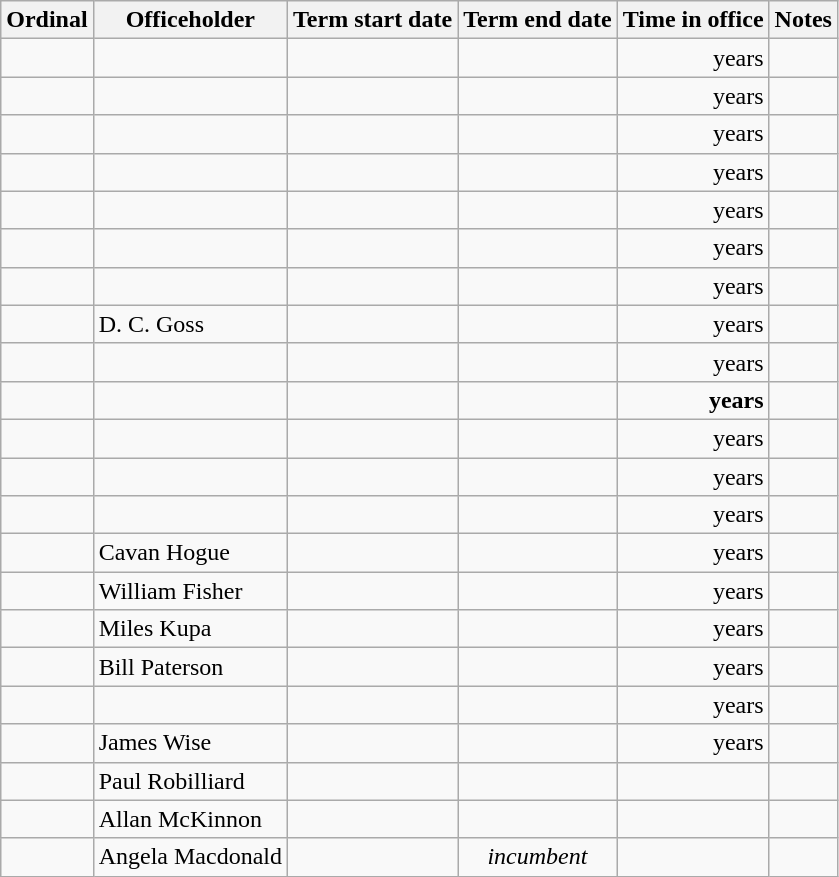<table class='wikitable sortable'>
<tr>
<th>Ordinal</th>
<th>Officeholder</th>
<th>Term start date</th>
<th>Term end date</th>
<th>Time in office</th>
<th>Notes</th>
</tr>
<tr>
<td align=center></td>
<td></td>
<td align=center></td>
<td align=center></td>
<td align=right> years</td>
<td></td>
</tr>
<tr>
<td align=center></td>
<td></td>
<td align=center></td>
<td align=center></td>
<td align=right> years</td>
<td></td>
</tr>
<tr>
<td align=center></td>
<td></td>
<td align=center></td>
<td align=center></td>
<td align=right> years</td>
<td></td>
</tr>
<tr>
<td align=center></td>
<td></td>
<td align=center></td>
<td align=center></td>
<td align=right> years</td>
<td></td>
</tr>
<tr>
<td align=center></td>
<td></td>
<td align=center></td>
<td align=center></td>
<td align=right> years</td>
<td></td>
</tr>
<tr>
<td align=center></td>
<td></td>
<td align=center></td>
<td align=center></td>
<td align=right> years</td>
<td></td>
</tr>
<tr>
<td align=center></td>
<td></td>
<td align=center></td>
<td align=center></td>
<td align=right> years</td>
<td></td>
</tr>
<tr>
<td align=center></td>
<td>D. C. Goss</td>
<td align=center></td>
<td align=center></td>
<td align=right> years</td>
<td></td>
</tr>
<tr>
<td align=center></td>
<td></td>
<td align=center></td>
<td align=center></td>
<td align=right> years</td>
<td></td>
</tr>
<tr>
<td align=center></td>
<td></td>
<td align=center></td>
<td align=center></td>
<td align=right><strong> years</strong></td>
<td></td>
</tr>
<tr>
<td align=center></td>
<td></td>
<td align=center></td>
<td align=center></td>
<td align=right> years</td>
<td></td>
</tr>
<tr>
<td align=center></td>
<td></td>
<td align=center></td>
<td align=center></td>
<td align=right> years</td>
<td></td>
</tr>
<tr>
<td align=center></td>
<td></td>
<td align=center></td>
<td align=center></td>
<td align=right> years</td>
<td></td>
</tr>
<tr>
<td align=center></td>
<td>Cavan Hogue</td>
<td align=center></td>
<td align=center></td>
<td align=right> years</td>
<td></td>
</tr>
<tr>
<td align=center></td>
<td>William Fisher</td>
<td align=center></td>
<td align=center></td>
<td align=right> years</td>
<td></td>
</tr>
<tr>
<td align=center></td>
<td>Miles Kupa</td>
<td align=center></td>
<td align=center></td>
<td align=right> years</td>
<td></td>
</tr>
<tr>
<td align=center></td>
<td>Bill Paterson</td>
<td align=center></td>
<td align=center></td>
<td align=right> years</td>
<td></td>
</tr>
<tr>
<td align=center></td>
<td></td>
<td align=center></td>
<td align=center></td>
<td align=right> years</td>
<td></td>
</tr>
<tr>
<td align=center></td>
<td>James Wise</td>
<td align=center></td>
<td align=center></td>
<td align=right> years</td>
<td></td>
</tr>
<tr>
<td align=center></td>
<td>Paul Robilliard</td>
<td align=center></td>
<td align=center></td>
<td align=right></td>
<td></td>
</tr>
<tr>
<td align=center></td>
<td>Allan McKinnon</td>
<td align=center></td>
<td align=center></td>
<td align=right></td>
<td></td>
</tr>
<tr>
<td align=center></td>
<td>Angela Macdonald</td>
<td align=center></td>
<td align=center><em>incumbent</em></td>
<td align=right></td>
<td></td>
</tr>
</table>
